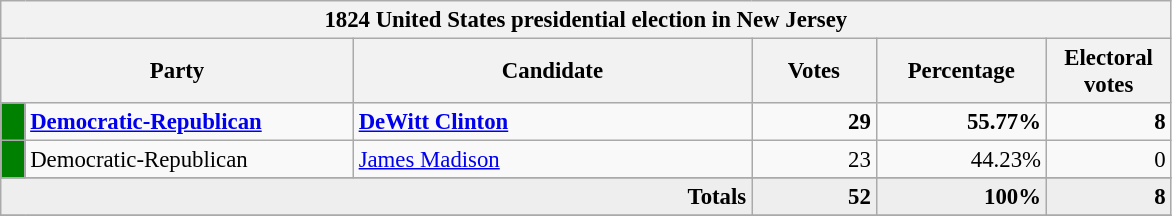<table class="wikitable" style="font-size: 95%;">
<tr>
<th colspan="6">1824 United States presidential election in New Jersey</th>
</tr>
<tr>
<th colspan="2" style="width: 15em">Party</th>
<th style="width: 17em">Candidate</th>
<th style="width: 5em">Votes</th>
<th style="width: 7em">Percentage</th>
<th style="width: 5em">Electoral votes</th>
</tr>
<tr>
<th style="background-color:#008000; width: 3px"></th>
<td style="width: 130px"><strong><a href='#'>Democratic-Republican</a></strong></td>
<td><strong><a href='#'>DeWitt Clinton</a></strong></td>
<td align="right"><strong>29</strong></td>
<td align="right"><strong>55.77%</strong></td>
<td align="right"><strong>8</strong></td>
</tr>
<tr>
<th style="background-color:#008000; width: 3px"></th>
<td style="width: 130px">Democratic-Republican</td>
<td><a href='#'>James Madison</a></td>
<td align="right">23</td>
<td align="right">44.23%</td>
<td align="right">0</td>
</tr>
<tr>
</tr>
<tr bgcolor="#EEEEEE">
<td colspan="3" align="right"><strong>Totals</strong></td>
<td align="right"><strong>52</strong></td>
<td align="right"><strong>100%</strong></td>
<td align="right"><strong>8</strong></td>
</tr>
<tr>
</tr>
</table>
